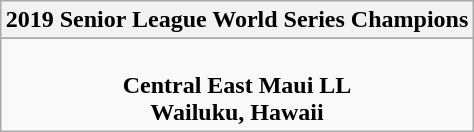<table class="wikitable" style="text-align: center; margin: 0 auto;">
<tr>
<th>2019 Senior League World Series Champions</th>
</tr>
<tr>
</tr>
<tr>
<td><br><strong>Central East Maui LL</strong><br> <strong>Wailuku, Hawaii</strong></td>
</tr>
</table>
